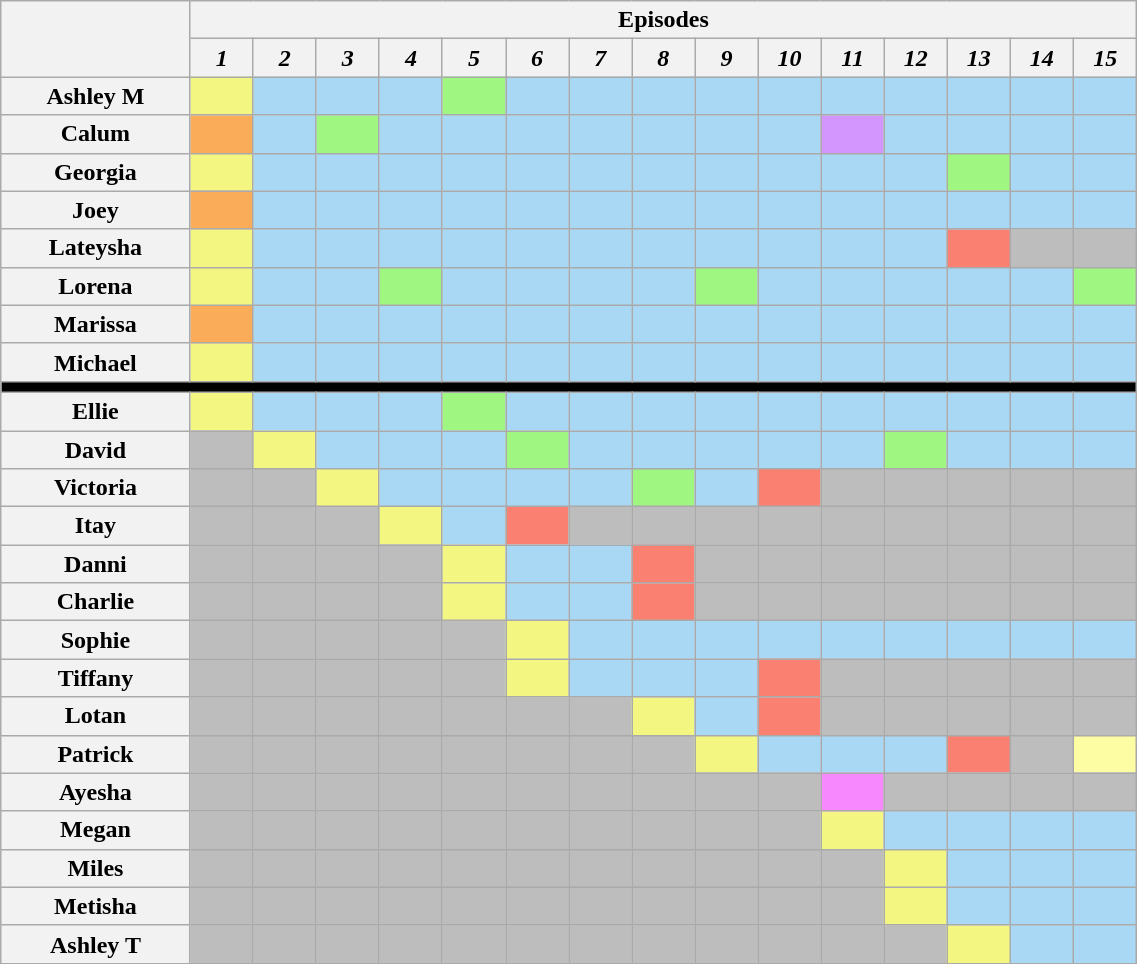<table class="wikitable" style="text-align:center; width:60%;">
<tr>
<th rowspan="2" style="width:15%;"></th>
<th colspan="15" style="text-align:center;">Episodes</th>
</tr>
<tr>
<th style="text-align:center; width:5%;"><em>1</em></th>
<th style="text-align:center; width:5%;"><em>2</em></th>
<th style="text-align:center; width:5%;"><em>3</em></th>
<th style="text-align:center; width:5%;"><em>4</em></th>
<th style="text-align:center; width:5%;"><em>5</em></th>
<th style="text-align:center; width:5%;"><em>6</em></th>
<th style="text-align:center; width:5%;"><em>7</em></th>
<th style="text-align:center; width:5%;"><em>8</em></th>
<th style="text-align:center; width:5%;"><em>9</em></th>
<th style="text-align:center; width:5%;"><em>10</em></th>
<th style="text-align:center; width:5%;"><em>11</em></th>
<th style="text-align:center; width:5%;"><em>12</em></th>
<th style="text-align:center; width:5%;"><em>13</em></th>
<th style="text-align:center; width:5%;"><em>14</em></th>
<th style="text-align:center; width:5%;"><em>15</em></th>
</tr>
<tr>
<th>Ashley M</th>
<td style="background:#F3F781;"></td>
<td style="background:#A9D8F5;"></td>
<td style="background:#A9D8F5;"></td>
<td style="background:#A9D8F5;"></td>
<td style="background:#9FF781;"></td>
<td style="background:#A9D8F5;"></td>
<td style="background:#A9D8F5;"></td>
<td style="background:#A9D8F5;"></td>
<td style="background:#A9D8F5;"></td>
<td style="background:#A9D8F5;"></td>
<td style="background:#A9D8F5;"></td>
<td style="background:#A9D8F5;"></td>
<td style="background:#A9D8F5;"></td>
<td style="background:#A9D8F5;"></td>
<td style="background:#A9D8F5;"></td>
</tr>
<tr>
<th>Calum</th>
<td style="background:#FAAC58;"></td>
<td style="background:#A9D8F5;"></td>
<td style="background:#9FF781;"></td>
<td style="background:#A9D8F5;"></td>
<td style="background:#A9D8F5;"></td>
<td style="background:#A9D8F5;"></td>
<td style="background:#A9D8F5;"></td>
<td style="background:#A9D8F5;"></td>
<td style="background:#A9D8F5;"></td>
<td style="background:#A9D8F5;"></td>
<td style="background:#D396FE;"></td>
<td style="background:#A9D8F5;"></td>
<td style="background:#A9D8F5;"></td>
<td style="background:#A9D8F5;"></td>
<td style="background:#A9D8F5;"></td>
</tr>
<tr>
<th>Georgia</th>
<td style="background:#F3F781;"></td>
<td style="background:#A9D8F5;"></td>
<td style="background:#A9D8F5;"></td>
<td style="background:#A9D8F5;"></td>
<td style="background:#A9D8F5;"></td>
<td style="background:#A9D8F5;"></td>
<td style="background:#A9D8F5;"></td>
<td style="background:#A9D8F5;"></td>
<td style="background:#A9D8F5;"></td>
<td style="background:#A9D8F5;"></td>
<td style="background:#A9D8F5;"></td>
<td style="background:#A9D8F5;"></td>
<td style="background:#9FF781;"></td>
<td style="background:#A9D8F5;"></td>
<td style="background:#A9D8F5;"></td>
</tr>
<tr>
<th>Joey</th>
<td style="background:#FAAC58;"></td>
<td style="background:#A9D8F5;"></td>
<td style="background:#A9D8F5;"></td>
<td style="background:#A9D8F5;"></td>
<td style="background:#A9D8F5;"></td>
<td style="background:#A9D8F5;"></td>
<td style="background:#A9D8F5;"></td>
<td style="background:#A9D8F5;"></td>
<td style="background:#A9D8F5;"></td>
<td style="background:#A9D8F5;"></td>
<td style="background:#A9D8F5;"></td>
<td style="background:#A9D8F5;"></td>
<td style="background:#A9D8F5;"></td>
<td style="background:#A9D8F5;"></td>
<td style="background:#A9D8F5;"></td>
</tr>
<tr>
<th>Lateysha</th>
<td style="background:#F3F781;"></td>
<td style="background:#A9D8F5;"></td>
<td style="background:#A9D8F5;"></td>
<td style="background:#A9D8F5;"></td>
<td style="background:#A9D8F5;"></td>
<td style="background:#A9D8F5;"></td>
<td style="background:#A9D8F5;"></td>
<td style="background:#A9D8F5;"></td>
<td style="background:#A9D8F5;"></td>
<td style="background:#A9D8F5;"></td>
<td style="background:#A9D8F5;"></td>
<td style="background:#A9D8F5;"></td>
<td style="background:#FA8072;"></td>
<td style="background:#BDBDBD;"></td>
<td style="background:#BDBDBD;"></td>
</tr>
<tr>
<th>Lorena</th>
<td style="background:#F3F781;"></td>
<td style="background:#A9D8F5;"></td>
<td style="background:#A9D8F5;"></td>
<td style="background:#9FF781;"></td>
<td style="background:#A9D8F5;"></td>
<td style="background:#A9D8F5;"></td>
<td style="background:#A9D8F5;"></td>
<td style="background:#A9D8F5;"></td>
<td style="background:#9FF781;"></td>
<td style="background:#A9D8F5;"></td>
<td style="background:#A9D8F5;"></td>
<td style="background:#A9D8F5;"></td>
<td style="background:#A9D8F5;"></td>
<td style="background:#A9D8F5;"></td>
<td style="background:#9FF781;"></td>
</tr>
<tr>
<th>Marissa</th>
<td style="background:#FAAC58;"></td>
<td style="background:#A9D8F5;"></td>
<td style="background:#A9D8F5;"></td>
<td style="background:#A9D8F5;"></td>
<td style="background:#A9D8F5;"></td>
<td style="background:#A9D8F5;"></td>
<td style="background:#A9D8F5;"></td>
<td style="background:#A9D8F5;"></td>
<td style="background:#A9D8F5;"></td>
<td style="background:#A9D8F5;"></td>
<td style="background:#A9D8F5;"></td>
<td style="background:#A9D8F5;"></td>
<td style="background:#A9D8F5;"></td>
<td style="background:#A9D8F5;"></td>
<td style="background:#A9D8F5;"></td>
</tr>
<tr>
<th>Michael</th>
<td style="background:#F3F781;"></td>
<td style="background:#A9D8F5;"></td>
<td style="background:#A9D8F5;"></td>
<td style="background:#A9D8F5;"></td>
<td style="background:#A9D8F5;"></td>
<td style="background:#A9D8F5;"></td>
<td style="background:#A9D8F5;"></td>
<td style="background:#A9D8F5;"></td>
<td style="background:#A9D8F5;"></td>
<td style="background:#A9D8F5;"></td>
<td style="background:#A9D8F5;"></td>
<td style="background:#A9D8F5;"></td>
<td style="background:#A9D8F5;"></td>
<td style="background:#A9D8F5;"></td>
<td style="background:#A9D8F5;"></td>
</tr>
<tr>
<th style="background:#000;" colspan="16"></th>
</tr>
<tr>
<th>Ellie</th>
<td style="background:#F3F781;"></td>
<td style="background:#A9D8F5;"></td>
<td style="background:#A9D8F5;"></td>
<td style="background:#A9D8F5;"></td>
<td style="background:#9FF781;"></td>
<td style="background:#A9D8F5;"></td>
<td style="background:#A9D8F5;"></td>
<td style="background:#A9D8F5;"></td>
<td style="background:#A9D8F5;"></td>
<td style="background:#A9D8F5;"></td>
<td style="background:#A9D8F5;"></td>
<td style="background:#A9D8F5;"></td>
<td style="background:#A9D8F5;"></td>
<td style="background:#A9D8F5;"></td>
<td style="background:#A9D8F5;"></td>
</tr>
<tr>
<th>David</th>
<td style="background:#BDBDBD;"></td>
<td style="background:#F3F781;"></td>
<td style="background:#A9D8F5;"></td>
<td style="background:#A9D8F5;"></td>
<td style="background:#A9D8F5;"></td>
<td style="background:#9FF781;"></td>
<td style="background:#A9D8F5;"></td>
<td style="background:#A9D8F5;"></td>
<td style="background:#A9D8F5;"></td>
<td style="background:#A9D8F5;"></td>
<td style="background:#A9D8F5;"></td>
<td style="background:#9FF781;"></td>
<td style="background:#A9D8F5;"></td>
<td style="background:#A9D8F5;"></td>
<td style="background:#A9D8F5;"></td>
</tr>
<tr>
<th>Victoria</th>
<td style="background:#BDBDBD;"></td>
<td style="background:#BDBDBD;"></td>
<td style="background:#F3F781;"></td>
<td style="background:#A9D8F5;"></td>
<td style="background:#A9D8F5;"></td>
<td style="background:#A9D8F5;"></td>
<td style="background:#A9D8F5;"></td>
<td style="background:#9FF781;"></td>
<td style="background:#A9D8F5;"></td>
<td style="background:#FA8072;"></td>
<td style="background:#BDBDBD;"></td>
<td style="background:#BDBDBD;"></td>
<td style="background:#BDBDBD;"></td>
<td style="background:#BDBDBD;"></td>
<td style="background:#BDBDBD;"></td>
</tr>
<tr>
<th>Itay</th>
<td style="background:#BDBDBD;"></td>
<td style="background:#BDBDBD;"></td>
<td style="background:#BDBDBD;"></td>
<td style="background:#F3F781;"></td>
<td style="background:#A9D8F5;"></td>
<td style="background:#FA8072;"></td>
<td style="background:#BDBDBD;"></td>
<td style="background:#BDBDBD;"></td>
<td style="background:#BDBDBD;"></td>
<td style="background:#BDBDBD;"></td>
<td style="background:#BDBDBD;"></td>
<td style="background:#BDBDBD;"></td>
<td style="background:#BDBDBD;"></td>
<td style="background:#BDBDBD;"></td>
<td style="background:#BDBDBD;"></td>
</tr>
<tr>
<th>Danni</th>
<td style="background:#BDBDBD;"></td>
<td style="background:#BDBDBD;"></td>
<td style="background:#BDBDBD;"></td>
<td style="background:#BDBDBD;"></td>
<td style="background:#F3F781;"></td>
<td style="background:#A9D8F5;"></td>
<td style="background:#A9D8F5;"></td>
<td style="background:#FA8072;"></td>
<td style="background:#BDBDBD;"></td>
<td style="background:#BDBDBD;"></td>
<td style="background:#BDBDBD;"></td>
<td style="background:#BDBDBD;"></td>
<td style="background:#BDBDBD;"></td>
<td style="background:#BDBDBD;"></td>
<td style="background:#BDBDBD;"></td>
</tr>
<tr>
<th>Charlie</th>
<td style="background:#BDBDBD;"></td>
<td style="background:#BDBDBD;"></td>
<td style="background:#BDBDBD;"></td>
<td style="background:#BDBDBD;"></td>
<td style="background:#F3F781;"></td>
<td style="background:#A9D8F5;"></td>
<td style="background:#A9D8F5;"></td>
<td style="background:#FA8072;"></td>
<td style="background:#BDBDBD;"></td>
<td style="background:#BDBDBD;"></td>
<td style="background:#BDBDBD;"></td>
<td style="background:#BDBDBD;"></td>
<td style="background:#BDBDBD;"></td>
<td style="background:#BDBDBD;"></td>
<td style="background:#BDBDBD;"></td>
</tr>
<tr>
<th>Sophie</th>
<td style="background:#BDBDBD;"></td>
<td style="background:#BDBDBD;"></td>
<td style="background:#BDBDBD;"></td>
<td style="background:#BDBDBD;"></td>
<td style="background:#BDBDBD;"></td>
<td style="background:#F3F781;"></td>
<td style="background:#A9D8F5;"></td>
<td style="background:#A9D8F5;"></td>
<td style="background:#A9D8F5;"></td>
<td style="background:#A9D8F5;"></td>
<td style="background:#A9D8F5;"></td>
<td style="background:#A9D8F5;"></td>
<td style="background:#A9D8F5;"></td>
<td style="background:#A9D8F5;"></td>
<td style="background:#A9D8F5;"></td>
</tr>
<tr>
<th>Tiffany</th>
<td style="background:#BDBDBD;"></td>
<td style="background:#BDBDBD;"></td>
<td style="background:#BDBDBD;"></td>
<td style="background:#BDBDBD;"></td>
<td style="background:#BDBDBD;"></td>
<td style="background:#F3F781;"></td>
<td style="background:#A9D8F5;"></td>
<td style="background:#A9D8F5;"></td>
<td style="background:#A9D8F5;"></td>
<td style="background:#FA8072;"></td>
<td style="background:#BDBDBD;"></td>
<td style="background:#BDBDBD;"></td>
<td style="background:#BDBDBD;"></td>
<td style="background:#BDBDBD;"></td>
<td style="background:#BDBDBD;"></td>
</tr>
<tr>
<th>Lotan</th>
<td style="background:#BDBDBD;"></td>
<td style="background:#BDBDBD;"></td>
<td style="background:#BDBDBD;"></td>
<td style="background:#BDBDBD;"></td>
<td style="background:#BDBDBD;"></td>
<td style="background:#BDBDBD;"></td>
<td style="background:#BDBDBD;"></td>
<td style="background:#F3F781;"></td>
<td style="background:#A9D8F5;"></td>
<td style="background:#FA8072;"></td>
<td style="background:#BDBDBD;"></td>
<td style="background:#BDBDBD;"></td>
<td style="background:#BDBDBD;"></td>
<td style="background:#BDBDBD;"></td>
<td style="background:#BDBDBD;"></td>
</tr>
<tr>
<th>Patrick</th>
<td style="background:#BDBDBD;"></td>
<td style="background:#BDBDBD;"></td>
<td style="background:#BDBDBD;"></td>
<td style="background:#BDBDBD;"></td>
<td style="background:#BDBDBD;"></td>
<td style="background:#BDBDBD;"></td>
<td style="background:#BDBDBD;"></td>
<td style="background:#BDBDBD;"></td>
<td style="background:#F3F781;"></td>
<td style="background:#A9D8F5;"></td>
<td style="background:#A9D8F5;"></td>
<td style="background:#A9D8F5;"></td>
<td style="background:#FA8072;"></td>
<td style="background:#BDBDBD;"></td>
<td style="background:#FDFDA3;"></td>
</tr>
<tr>
<th>Ayesha</th>
<td style="background:#BDBDBD;"></td>
<td style="background:#BDBDBD;"></td>
<td style="background:#BDBDBD;"></td>
<td style="background:#BDBDBD;"></td>
<td style="background:#BDBDBD;"></td>
<td style="background:#BDBDBD;"></td>
<td style="background:#BDBDBD;"></td>
<td style="background:#BDBDBD;"></td>
<td style="background:#BDBDBD;"></td>
<td style="background:#BDBDBD;"></td>
<td style="background:#F888FD;"></td>
<td style="background:#BDBDBD;"></td>
<td style="background:#BDBDBD;"></td>
<td style="background:#BDBDBD;"></td>
<td style="background:#BDBDBD;"></td>
</tr>
<tr>
<th>Megan</th>
<td style="background:#BDBDBD;"></td>
<td style="background:#BDBDBD;"></td>
<td style="background:#BDBDBD;"></td>
<td style="background:#BDBDBD;"></td>
<td style="background:#BDBDBD;"></td>
<td style="background:#BDBDBD;"></td>
<td style="background:#BDBDBD;"></td>
<td style="background:#BDBDBD;"></td>
<td style="background:#BDBDBD;"></td>
<td style="background:#BDBDBD;"></td>
<td style="background:#F3F781;"></td>
<td style="background:#A9D8F5;"></td>
<td style="background:#A9D8F5;"></td>
<td style="background:#A9D8F5;"></td>
<td style="background:#A9D8F5;"></td>
</tr>
<tr>
<th>Miles</th>
<td style="background:#BDBDBD;"></td>
<td style="background:#BDBDBD;"></td>
<td style="background:#BDBDBD;"></td>
<td style="background:#BDBDBD;"></td>
<td style="background:#BDBDBD;"></td>
<td style="background:#BDBDBD;"></td>
<td style="background:#BDBDBD;"></td>
<td style="background:#BDBDBD;"></td>
<td style="background:#BDBDBD;"></td>
<td style="background:#BDBDBD;"></td>
<td style="background:#BDBDBD;"></td>
<td style="background:#F3F781;"></td>
<td style="background:#A9D8F5;"></td>
<td style="background:#A9D8F5;"></td>
<td style="background:#A9D8F5;"></td>
</tr>
<tr>
<th>Metisha</th>
<td style="background:#BDBDBD;"></td>
<td style="background:#BDBDBD;"></td>
<td style="background:#BDBDBD;"></td>
<td style="background:#BDBDBD;"></td>
<td style="background:#BDBDBD;"></td>
<td style="background:#BDBDBD;"></td>
<td style="background:#BDBDBD;"></td>
<td style="background:#BDBDBD;"></td>
<td style="background:#BDBDBD;"></td>
<td style="background:#BDBDBD;"></td>
<td style="background:#BDBDBD;"></td>
<td style="background:#F3F781;"></td>
<td style="background:#A9D8F5;"></td>
<td style="background:#A9D8F5;"></td>
<td style="background:#A9D8F5;"></td>
</tr>
<tr>
<th>Ashley T</th>
<td style="background:#BDBDBD;"></td>
<td style="background:#BDBDBD;"></td>
<td style="background:#BDBDBD;"></td>
<td style="background:#BDBDBD;"></td>
<td style="background:#BDBDBD;"></td>
<td style="background:#BDBDBD;"></td>
<td style="background:#BDBDBD;"></td>
<td style="background:#BDBDBD;"></td>
<td style="background:#BDBDBD;"></td>
<td style="background:#BDBDBD;"></td>
<td style="background:#BDBDBD;"></td>
<td style="background:#BDBDBD;"></td>
<td style="background:#F3F781;"></td>
<td style="background:#A9D8F5;"></td>
<td style="background:#A9D8F5;"></td>
</tr>
<tr>
</tr>
</table>
